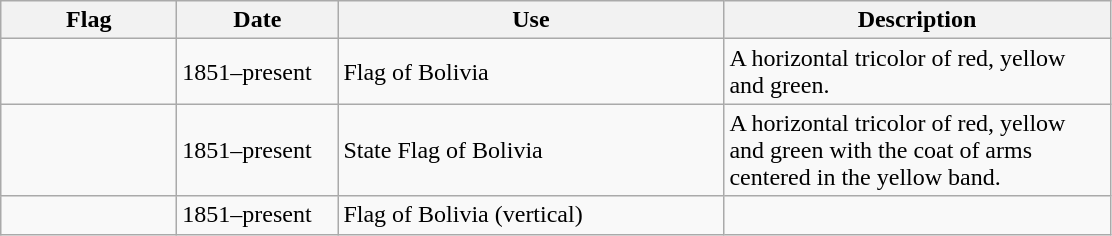<table class="wikitable">
<tr>
<th style="width:110px;">Flag</th>
<th style="width:100px;">Date</th>
<th style="width:250px;">Use</th>
<th style="width:250px;">Description</th>
</tr>
<tr>
<td></td>
<td>1851–present</td>
<td>Flag of Bolivia</td>
<td>A horizontal tricolor of red, yellow and green.</td>
</tr>
<tr>
<td></td>
<td>1851–present</td>
<td>State Flag of Bolivia</td>
<td>A horizontal tricolor of red, yellow and green with the coat of arms centered in the yellow band.</td>
</tr>
<tr>
<td></td>
<td>1851–present</td>
<td>Flag of Bolivia (vertical)</td>
<td></td>
</tr>
</table>
